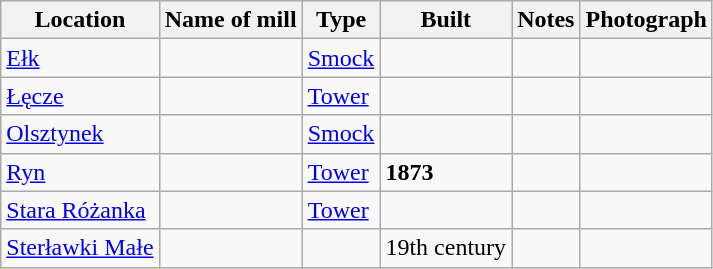<table class="wikitable">
<tr>
<th>Location</th>
<th>Name of mill</th>
<th>Type</th>
<th>Built</th>
<th>Notes</th>
<th>Photograph</th>
</tr>
<tr>
<td><a href='#'>Ełk</a></td>
<td></td>
<td><a href='#'>Smock</a></td>
<td></td>
<td></td>
<td></td>
</tr>
<tr>
<td><a href='#'>Łęcze</a></td>
<td></td>
<td><a href='#'>Tower</a></td>
<td></td>
<td></td>
<td></td>
</tr>
<tr>
<td><a href='#'>Olsztynek</a></td>
<td></td>
<td><a href='#'>Smock</a></td>
<td></td>
<td></td>
<td></td>
</tr>
<tr>
<td><a href='#'>Ryn</a></td>
<td></td>
<td><a href='#'>Tower</a></td>
<td><strong>1873</strong></td>
<td></td>
<td></td>
</tr>
<tr>
<td><a href='#'>Stara Różanka</a></td>
<td></td>
<td><a href='#'>Tower</a></td>
<td></td>
<td></td>
<td></td>
</tr>
<tr>
<td><a href='#'>Sterławki Małe</a></td>
<td></td>
<td></td>
<td>19th century</td>
<td></td>
<td></td>
</tr>
</table>
